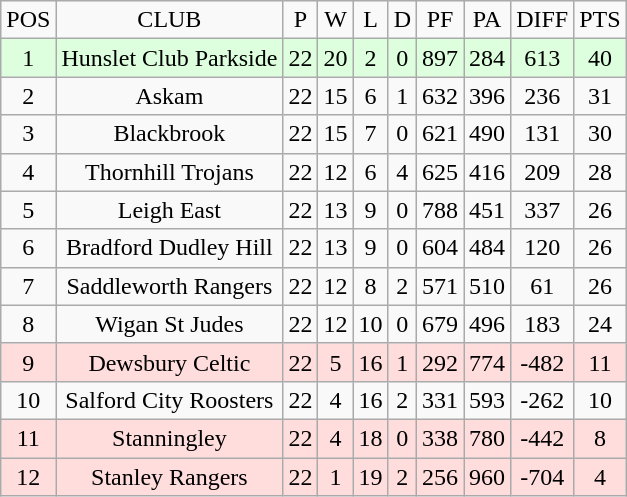<table class="wikitable" style="text-align: center;">
<tr>
<td>POS</td>
<td>CLUB</td>
<td>P</td>
<td>W</td>
<td>L</td>
<td>D</td>
<td>PF</td>
<td>PA</td>
<td>DIFF</td>
<td>PTS</td>
</tr>
<tr style="background:#ddffdd;">
<td>1</td>
<td>Hunslet Club Parkside</td>
<td>22</td>
<td>20</td>
<td>2</td>
<td>0</td>
<td>897</td>
<td>284</td>
<td>613</td>
<td>40</td>
</tr>
<tr>
<td>2</td>
<td>Askam</td>
<td>22</td>
<td>15</td>
<td>6</td>
<td>1</td>
<td>632</td>
<td>396</td>
<td>236</td>
<td>31</td>
</tr>
<tr>
<td>3</td>
<td>Blackbrook</td>
<td>22</td>
<td>15</td>
<td>7</td>
<td>0</td>
<td>621</td>
<td>490</td>
<td>131</td>
<td>30</td>
</tr>
<tr>
<td>4</td>
<td>Thornhill Trojans</td>
<td>22</td>
<td>12</td>
<td>6</td>
<td>4</td>
<td>625</td>
<td>416</td>
<td>209</td>
<td>28</td>
</tr>
<tr>
<td>5</td>
<td>Leigh East</td>
<td>22</td>
<td>13</td>
<td>9</td>
<td>0</td>
<td>788</td>
<td>451</td>
<td>337</td>
<td>26</td>
</tr>
<tr>
<td>6</td>
<td>Bradford Dudley Hill</td>
<td>22</td>
<td>13</td>
<td>9</td>
<td>0</td>
<td>604</td>
<td>484</td>
<td>120</td>
<td>26</td>
</tr>
<tr>
<td>7</td>
<td>Saddleworth Rangers</td>
<td>22</td>
<td>12</td>
<td>8</td>
<td>2</td>
<td>571</td>
<td>510</td>
<td>61</td>
<td>26</td>
</tr>
<tr>
<td>8</td>
<td>Wigan St Judes</td>
<td>22</td>
<td>12</td>
<td>10</td>
<td>0</td>
<td>679</td>
<td>496</td>
<td>183</td>
<td>24</td>
</tr>
<tr style="background:#ffdddd;">
<td>9</td>
<td>Dewsbury Celtic</td>
<td>22</td>
<td>5</td>
<td>16</td>
<td>1</td>
<td>292</td>
<td>774</td>
<td>-482</td>
<td>11</td>
</tr>
<tr>
<td>10</td>
<td>Salford City Roosters</td>
<td>22</td>
<td>4</td>
<td>16</td>
<td>2</td>
<td>331</td>
<td>593</td>
<td>-262</td>
<td>10</td>
</tr>
<tr style="background:#ffdddd;">
<td>11</td>
<td>Stanningley</td>
<td>22</td>
<td>4</td>
<td>18</td>
<td>0</td>
<td>338</td>
<td>780</td>
<td>-442</td>
<td>8</td>
</tr>
<tr style="background:#ffdddd;">
<td>12</td>
<td>Stanley Rangers</td>
<td>22</td>
<td>1</td>
<td>19</td>
<td>2</td>
<td>256</td>
<td>960</td>
<td>-704</td>
<td>4</td>
</tr>
</table>
